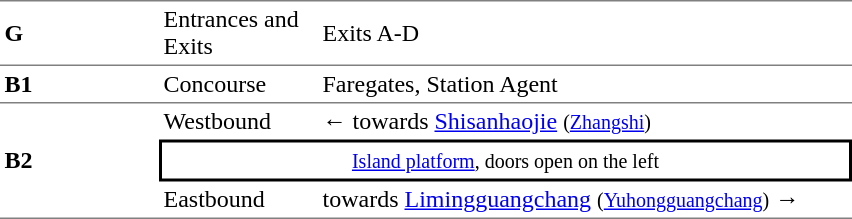<table cellspacing=0 cellpadding=3>
<tr>
<td style="border-top:solid 1px gray;border-bottom:solid 1px gray;" width=100><strong>G</strong></td>
<td style="border-top:solid 1px gray;border-bottom:solid 1px gray;" width=100>Entrances and Exits</td>
<td style="border-top:solid 1px gray;border-bottom:solid 1px gray;" width=350>Exits A-D</td>
</tr>
<tr>
<td style="border-bottom:solid 1px gray;"><strong>B1</strong></td>
<td style="border-bottom:solid 1px gray;">Concourse</td>
<td style="border-bottom:solid 1px gray;">Faregates, Station Agent</td>
</tr>
<tr>
<td style="border-bottom:solid 1px gray;" rowspan=3><strong>B2</strong></td>
<td>Westbound</td>
<td>←  towards <a href='#'>Shisanhaojie</a> <small>(<a href='#'>Zhangshi</a>)</small></td>
</tr>
<tr>
<td style="border-right:solid 2px black;border-left:solid 2px black;border-top:solid 2px black;border-bottom:solid 2px black;text-align:center;" colspan=2><small><a href='#'>Island platform</a>, doors open on the left</small></td>
</tr>
<tr>
<td style="border-bottom:solid 1px gray;">Eastbound</td>
<td style="border-bottom:solid 1px gray;">  towards <a href='#'>Limingguangchang</a> <small>(<a href='#'>Yuhongguangchang</a>)</small> →</td>
</tr>
</table>
